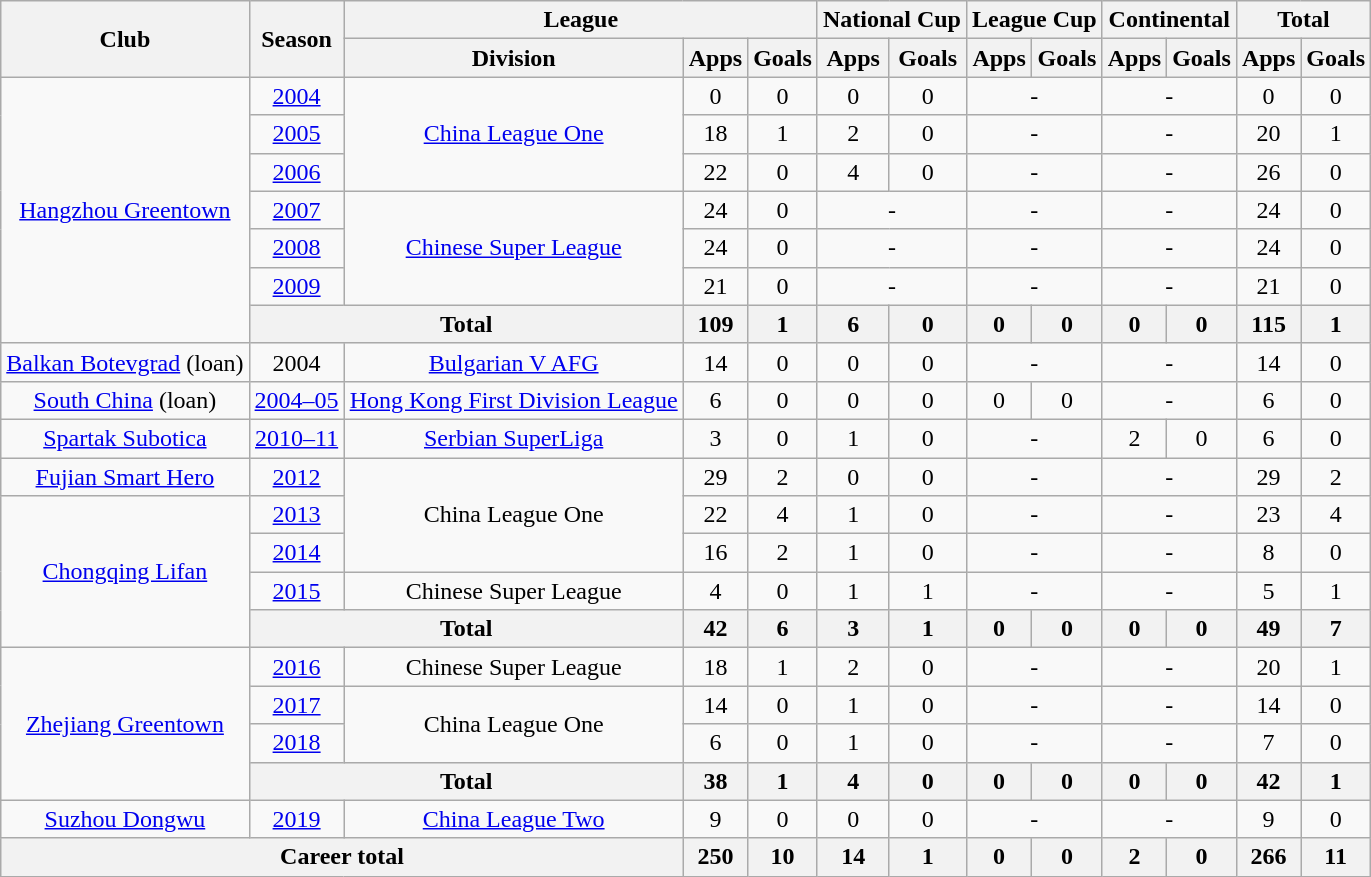<table class="wikitable" style="text-align:center">
<tr>
<th rowspan="2">Club</th>
<th rowspan="2">Season</th>
<th colspan="3">League</th>
<th colspan="2">National Cup</th>
<th colspan="2">League Cup</th>
<th colspan="2">Continental</th>
<th colspan="2">Total</th>
</tr>
<tr>
<th>Division</th>
<th>Apps</th>
<th>Goals</th>
<th>Apps</th>
<th>Goals</th>
<th>Apps</th>
<th>Goals</th>
<th>Apps</th>
<th>Goals</th>
<th>Apps</th>
<th>Goals</th>
</tr>
<tr>
<td rowspan=7><a href='#'>Hangzhou Greentown</a></td>
<td><a href='#'>2004</a></td>
<td rowspan=3><a href='#'>China League One</a></td>
<td>0</td>
<td>0</td>
<td>0</td>
<td>0</td>
<td colspan="2">-</td>
<td colspan="2">-</td>
<td>0</td>
<td>0</td>
</tr>
<tr>
<td><a href='#'>2005</a></td>
<td>18</td>
<td>1</td>
<td>2</td>
<td>0</td>
<td colspan="2">-</td>
<td colspan="2">-</td>
<td>20</td>
<td>1</td>
</tr>
<tr>
<td><a href='#'>2006</a></td>
<td>22</td>
<td>0</td>
<td>4</td>
<td>0</td>
<td colspan="2">-</td>
<td colspan="2">-</td>
<td>26</td>
<td>0</td>
</tr>
<tr>
<td><a href='#'>2007</a></td>
<td rowspan=3><a href='#'>Chinese Super League</a></td>
<td>24</td>
<td>0</td>
<td colspan="2">-</td>
<td colspan="2">-</td>
<td colspan="2">-</td>
<td>24</td>
<td>0</td>
</tr>
<tr>
<td><a href='#'>2008</a></td>
<td>24</td>
<td>0</td>
<td colspan="2">-</td>
<td colspan="2">-</td>
<td colspan="2">-</td>
<td>24</td>
<td>0</td>
</tr>
<tr>
<td><a href='#'>2009</a></td>
<td>21</td>
<td>0</td>
<td colspan="2">-</td>
<td colspan="2">-</td>
<td colspan="2">-</td>
<td>21</td>
<td>0</td>
</tr>
<tr>
<th colspan=2>Total</th>
<th>109</th>
<th>1</th>
<th>6</th>
<th>0</th>
<th>0</th>
<th>0</th>
<th>0</th>
<th>0</th>
<th>115</th>
<th>1</th>
</tr>
<tr>
<td><a href='#'>Balkan Botevgrad</a> (loan)</td>
<td>2004</td>
<td><a href='#'>Bulgarian V AFG</a></td>
<td>14</td>
<td>0</td>
<td>0</td>
<td>0</td>
<td colspan="2">-</td>
<td colspan="2">-</td>
<td>14</td>
<td>0</td>
</tr>
<tr>
<td><a href='#'>South China</a> (loan)</td>
<td><a href='#'>2004–05</a></td>
<td><a href='#'>Hong Kong First Division League</a></td>
<td>6</td>
<td>0</td>
<td>0</td>
<td>0</td>
<td>0</td>
<td>0</td>
<td colspan="2">-</td>
<td>6</td>
<td>0</td>
</tr>
<tr>
<td><a href='#'>Spartak Subotica</a></td>
<td><a href='#'>2010–11</a></td>
<td><a href='#'>Serbian SuperLiga</a></td>
<td>3</td>
<td>0</td>
<td>1</td>
<td>0</td>
<td colspan="2">-</td>
<td>2</td>
<td>0</td>
<td>6</td>
<td>0</td>
</tr>
<tr>
<td><a href='#'>Fujian Smart Hero</a></td>
<td><a href='#'>2012</a></td>
<td rowspan=3>China League One</td>
<td>29</td>
<td>2</td>
<td>0</td>
<td>0</td>
<td colspan="2">-</td>
<td colspan="2">-</td>
<td>29</td>
<td>2</td>
</tr>
<tr>
<td rowspan=4><a href='#'>Chongqing Lifan</a></td>
<td><a href='#'>2013</a></td>
<td>22</td>
<td>4</td>
<td>1</td>
<td>0</td>
<td colspan="2">-</td>
<td colspan="2">-</td>
<td>23</td>
<td>4</td>
</tr>
<tr>
<td><a href='#'>2014</a></td>
<td>16</td>
<td>2</td>
<td>1</td>
<td>0</td>
<td colspan="2">-</td>
<td colspan="2">-</td>
<td>8</td>
<td>0</td>
</tr>
<tr>
<td><a href='#'>2015</a></td>
<td>Chinese Super League</td>
<td>4</td>
<td>0</td>
<td>1</td>
<td>1</td>
<td colspan="2">-</td>
<td colspan="2">-</td>
<td>5</td>
<td>1</td>
</tr>
<tr>
<th colspan=2>Total</th>
<th>42</th>
<th>6</th>
<th>3</th>
<th>1</th>
<th>0</th>
<th>0</th>
<th>0</th>
<th>0</th>
<th>49</th>
<th>7</th>
</tr>
<tr>
<td rowspan=4><a href='#'>Zhejiang Greentown</a></td>
<td><a href='#'>2016</a></td>
<td>Chinese Super League</td>
<td>18</td>
<td>1</td>
<td>2</td>
<td>0</td>
<td colspan="2">-</td>
<td colspan="2">-</td>
<td>20</td>
<td>1</td>
</tr>
<tr>
<td><a href='#'>2017</a></td>
<td rowspan=2>China League One</td>
<td>14</td>
<td>0</td>
<td>1</td>
<td>0</td>
<td colspan="2">-</td>
<td colspan="2">-</td>
<td>14</td>
<td>0</td>
</tr>
<tr>
<td><a href='#'>2018</a></td>
<td>6</td>
<td>0</td>
<td>1</td>
<td>0</td>
<td colspan="2">-</td>
<td colspan="2">-</td>
<td>7</td>
<td>0</td>
</tr>
<tr>
<th colspan=2>Total</th>
<th>38</th>
<th>1</th>
<th>4</th>
<th>0</th>
<th>0</th>
<th>0</th>
<th>0</th>
<th>0</th>
<th>42</th>
<th>1</th>
</tr>
<tr>
<td><a href='#'>Suzhou Dongwu</a></td>
<td><a href='#'>2019</a></td>
<td><a href='#'>China League Two</a></td>
<td>9</td>
<td>0</td>
<td>0</td>
<td>0</td>
<td colspan="2">-</td>
<td colspan="2">-</td>
<td>9</td>
<td>0</td>
</tr>
<tr>
<th colspan=3>Career total</th>
<th>250</th>
<th>10</th>
<th>14</th>
<th>1</th>
<th>0</th>
<th>0</th>
<th>2</th>
<th>0</th>
<th>266</th>
<th>11</th>
</tr>
</table>
